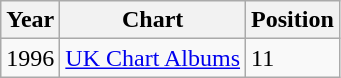<table class="wikitable">
<tr>
<th>Year</th>
<th>Chart</th>
<th>Position</th>
</tr>
<tr>
<td>1996</td>
<td><a href='#'>UK Chart Albums</a></td>
<td>11</td>
</tr>
</table>
